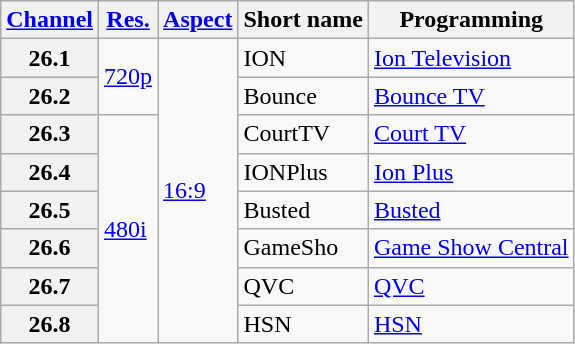<table class="wikitable">
<tr>
<th scope="col"><a href='#'>Channel</a></th>
<th scope="col"><a href='#'>Res.</a></th>
<th scope="col"><a href='#'>Aspect</a></th>
<th scope="col">Short name</th>
<th scope="col">Programming</th>
</tr>
<tr>
<th scope="row">26.1</th>
<td rowspan=2><a href='#'>720p</a></td>
<td rowspan=8><a href='#'>16:9</a></td>
<td>ION</td>
<td><a href='#'>Ion Television</a></td>
</tr>
<tr>
<th scope="row">26.2</th>
<td>Bounce</td>
<td><a href='#'>Bounce TV</a></td>
</tr>
<tr>
<th scope="row">26.3</th>
<td rowspan=6><a href='#'>480i</a></td>
<td>CourtTV</td>
<td><a href='#'>Court TV</a></td>
</tr>
<tr>
<th scope="row">26.4</th>
<td>IONPlus</td>
<td><a href='#'>Ion Plus</a></td>
</tr>
<tr>
<th scope="row">26.5</th>
<td>Busted</td>
<td><a href='#'>Busted</a></td>
</tr>
<tr>
<th scope="row">26.6</th>
<td>GameSho</td>
<td><a href='#'>Game Show Central</a></td>
</tr>
<tr>
<th scope="row">26.7</th>
<td>QVC</td>
<td><a href='#'>QVC</a></td>
</tr>
<tr>
<th scope="row">26.8</th>
<td>HSN</td>
<td><a href='#'>HSN</a></td>
</tr>
</table>
